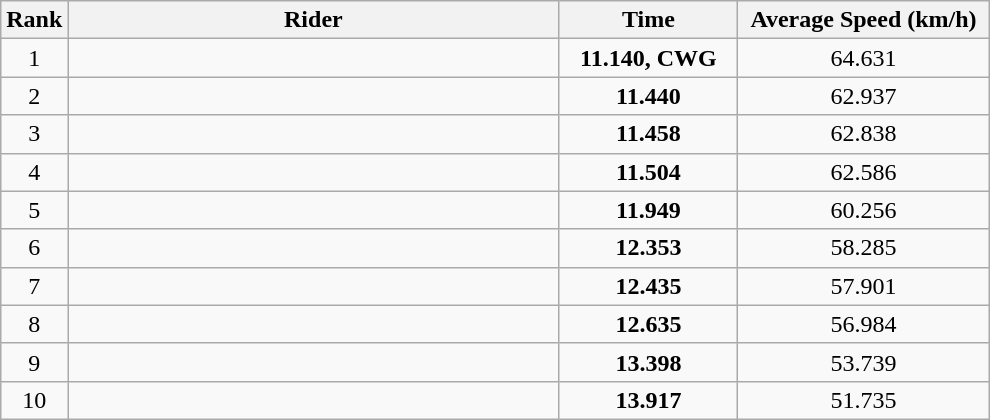<table class="wikitable" style="text-align:center;">
<tr>
<th>Rank</th>
<th style="width:20em;">Rider</th>
<th style="width:7em;">Time</th>
<th style="width:10em;">Average Speed (km/h)</th>
</tr>
<tr>
<td>1</td>
<td align=left></td>
<td><strong>11.140, CWG</strong></td>
<td>64.631</td>
</tr>
<tr>
<td>2</td>
<td align=left></td>
<td><strong>11.440</strong></td>
<td>62.937</td>
</tr>
<tr>
<td>3</td>
<td align=left></td>
<td><strong>11.458</strong></td>
<td>62.838</td>
</tr>
<tr>
<td>4</td>
<td align=left></td>
<td><strong>11.504</strong></td>
<td>62.586</td>
</tr>
<tr>
<td>5</td>
<td align=left></td>
<td><strong>11.949</strong></td>
<td>60.256</td>
</tr>
<tr>
<td>6</td>
<td align=left></td>
<td><strong>12.353</strong></td>
<td>58.285</td>
</tr>
<tr>
<td>7</td>
<td align=left></td>
<td><strong>12.435</strong></td>
<td>57.901</td>
</tr>
<tr>
<td>8</td>
<td align=left></td>
<td><strong>12.635</strong></td>
<td>56.984</td>
</tr>
<tr>
<td>9</td>
<td align=left></td>
<td><strong>13.398</strong></td>
<td>53.739</td>
</tr>
<tr>
<td>10</td>
<td align=left></td>
<td><strong>13.917</strong></td>
<td>51.735</td>
</tr>
</table>
